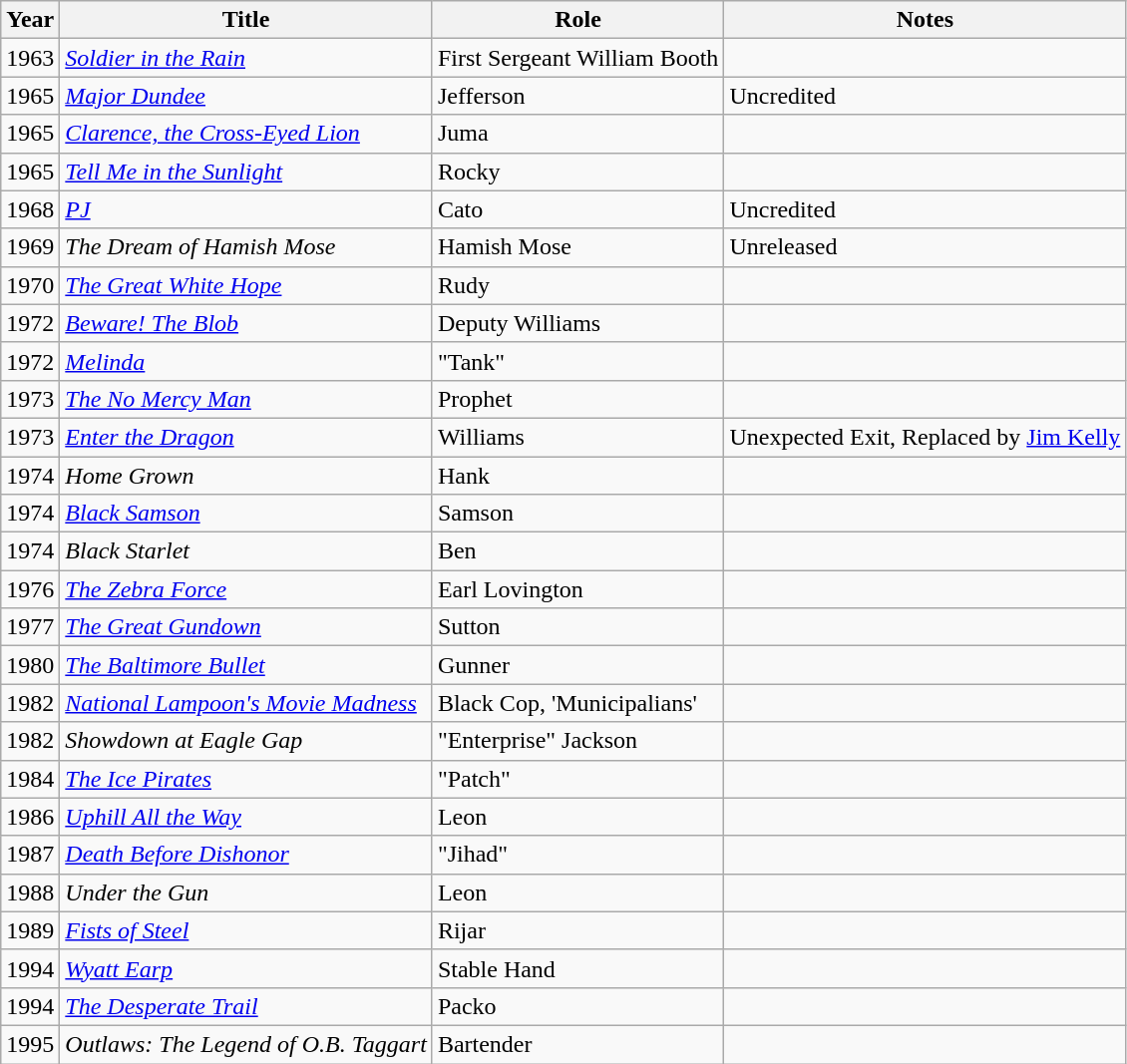<table class="wikitable">
<tr>
<th>Year</th>
<th>Title</th>
<th>Role</th>
<th>Notes</th>
</tr>
<tr>
<td>1963</td>
<td><em><a href='#'>Soldier in the Rain</a></em></td>
<td>First Sergeant William Booth</td>
<td></td>
</tr>
<tr>
<td>1965</td>
<td><em><a href='#'>Major Dundee</a></em></td>
<td>Jefferson</td>
<td>Uncredited</td>
</tr>
<tr>
<td>1965</td>
<td><em><a href='#'>Clarence, the Cross-Eyed Lion</a></em></td>
<td>Juma</td>
<td></td>
</tr>
<tr>
<td>1965</td>
<td><em><a href='#'>Tell Me in the Sunlight</a></em></td>
<td>Rocky</td>
<td></td>
</tr>
<tr>
<td>1968</td>
<td><em><a href='#'>PJ</a></em></td>
<td>Cato</td>
<td>Uncredited</td>
</tr>
<tr>
<td>1969</td>
<td><em>The Dream of Hamish Mose</em></td>
<td>Hamish Mose</td>
<td>Unreleased </td>
</tr>
<tr>
<td>1970</td>
<td><em><a href='#'>The Great White Hope</a></em></td>
<td>Rudy</td>
<td></td>
</tr>
<tr>
<td>1972</td>
<td><em><a href='#'>Beware! The Blob</a></em></td>
<td>Deputy Williams</td>
<td></td>
</tr>
<tr>
<td>1972</td>
<td><em><a href='#'>Melinda</a></em></td>
<td>"Tank"</td>
<td></td>
</tr>
<tr>
<td>1973</td>
<td><em><a href='#'>The No Mercy Man</a></em></td>
<td>Prophet</td>
<td></td>
</tr>
<tr>
<td>1973</td>
<td><em><a href='#'>Enter the Dragon</a></em></td>
<td>Williams</td>
<td>Unexpected Exit, Replaced by <a href='#'>Jim Kelly</a></td>
</tr>
<tr>
<td>1974</td>
<td><em>Home Grown</em></td>
<td>Hank</td>
<td></td>
</tr>
<tr>
<td>1974</td>
<td><em><a href='#'>Black Samson</a></em></td>
<td>Samson</td>
<td></td>
</tr>
<tr>
<td>1974</td>
<td><em>Black Starlet</em></td>
<td>Ben</td>
<td></td>
</tr>
<tr>
<td>1976</td>
<td><em><a href='#'>The Zebra Force</a></em></td>
<td>Earl Lovington</td>
<td></td>
</tr>
<tr>
<td>1977</td>
<td><em><a href='#'>The Great Gundown</a></em></td>
<td>Sutton</td>
<td></td>
</tr>
<tr>
<td>1980</td>
<td><em><a href='#'>The Baltimore Bullet</a></em></td>
<td>Gunner</td>
<td></td>
</tr>
<tr>
<td>1982</td>
<td><em><a href='#'>National Lampoon's Movie Madness</a></em></td>
<td>Black Cop, 'Municipalians'</td>
<td></td>
</tr>
<tr>
<td>1982</td>
<td><em>Showdown at Eagle Gap</em></td>
<td>"Enterprise" Jackson</td>
<td></td>
</tr>
<tr>
<td>1984</td>
<td><em><a href='#'>The Ice Pirates</a></em></td>
<td>"Patch"</td>
<td></td>
</tr>
<tr>
<td>1986</td>
<td><em><a href='#'>Uphill All the Way</a></em></td>
<td>Leon</td>
<td></td>
</tr>
<tr>
<td>1987</td>
<td><em><a href='#'>Death Before Dishonor</a></em></td>
<td>"Jihad"</td>
<td></td>
</tr>
<tr>
<td>1988</td>
<td><em>Under the Gun</em></td>
<td>Leon</td>
<td></td>
</tr>
<tr>
<td>1989</td>
<td><em><a href='#'>Fists of Steel</a></em></td>
<td>Rijar</td>
<td></td>
</tr>
<tr>
<td>1994</td>
<td><em><a href='#'>Wyatt Earp</a></em></td>
<td>Stable Hand</td>
<td></td>
</tr>
<tr>
<td>1994</td>
<td><em><a href='#'>The Desperate Trail</a></em></td>
<td>Packo</td>
<td></td>
</tr>
<tr>
<td>1995</td>
<td><em>Outlaws: The Legend of O.B. Taggart</em></td>
<td>Bartender</td>
<td></td>
</tr>
</table>
